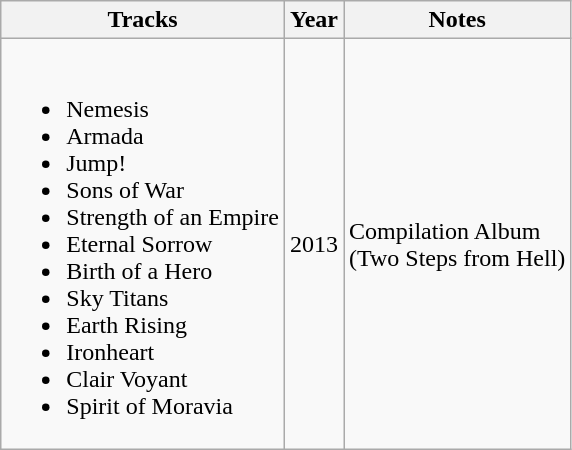<table class="wikitable sortable">
<tr>
<th>Tracks</th>
<th>Year</th>
<th>Notes</th>
</tr>
<tr>
<td><br><ul><li>Nemesis</li><li>Armada</li><li>Jump!</li><li>Sons of War</li><li>Strength of an Empire</li><li>Eternal Sorrow</li><li>Birth of a Hero</li><li>Sky Titans</li><li>Earth Rising</li><li>Ironheart</li><li>Clair Voyant</li><li>Spirit of Moravia</li></ul></td>
<td>2013</td>
<td>Compilation Album<br>(Two Steps from Hell)</td>
</tr>
</table>
